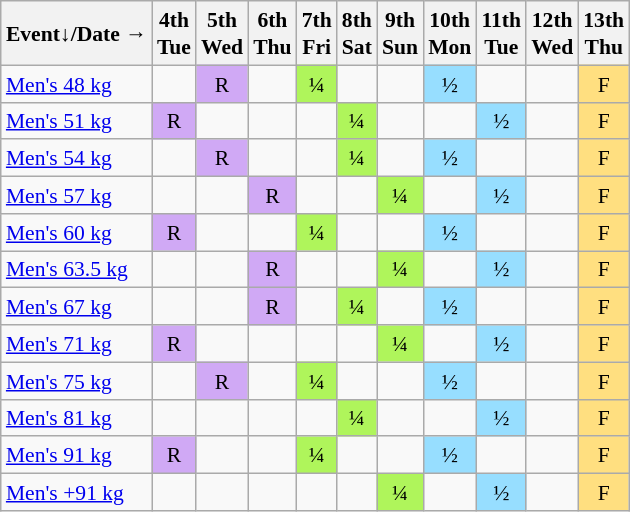<table class="wikitable" style="margin:0.5em auto; font-size:90%; line-height:1.25em; text-align:center;">
<tr>
<th>Event↓/Date →</th>
<th>4th<br>Tue</th>
<th>5th<br>Wed</th>
<th>6th<br>Thu</th>
<th>7th<br>Fri</th>
<th>8th<br>Sat</th>
<th>9th<br>Sun</th>
<th>10th<br>Mon</th>
<th>11th<br>Tue</th>
<th>12th<br>Wed</th>
<th>13th<br>Thu</th>
</tr>
<tr>
<td align="left"><a href='#'>Men's 48 kg</a></td>
<td></td>
<td bgcolor="#D0A9F5">R</td>
<td></td>
<td bgcolor="#AFF55B">¼</td>
<td></td>
<td></td>
<td bgcolor="#97DEFF">½</td>
<td></td>
<td></td>
<td bgcolor="#FFDF80">F</td>
</tr>
<tr>
<td align="left"><a href='#'>Men's 51 kg</a></td>
<td bgcolor="#D0A9F5">R</td>
<td></td>
<td></td>
<td></td>
<td bgcolor="#AFF55B">¼</td>
<td></td>
<td></td>
<td bgcolor="#97DEFF">½</td>
<td></td>
<td bgcolor="#FFDF80">F</td>
</tr>
<tr>
<td align="left"><a href='#'>Men's 54 kg</a></td>
<td></td>
<td bgcolor="#D0A9F5">R</td>
<td></td>
<td></td>
<td bgcolor="#AFF55B">¼</td>
<td></td>
<td bgcolor="#97DEFF">½</td>
<td></td>
<td></td>
<td bgcolor="#FFDF80">F</td>
</tr>
<tr>
<td align="left"><a href='#'>Men's 57 kg</a></td>
<td></td>
<td></td>
<td bgcolor="#D0A9F5">R</td>
<td></td>
<td></td>
<td bgcolor="#AFF55B">¼</td>
<td></td>
<td bgcolor="#97DEFF">½</td>
<td></td>
<td bgcolor="#FFDF80">F</td>
</tr>
<tr>
<td align="left"><a href='#'>Men's 60 kg</a></td>
<td bgcolor="#D0A9F5">R</td>
<td></td>
<td></td>
<td bgcolor="#AFF55B">¼</td>
<td></td>
<td></td>
<td bgcolor="#97DEFF">½</td>
<td></td>
<td></td>
<td bgcolor="#FFDF80">F</td>
</tr>
<tr>
<td align="left"><a href='#'>Men's 63.5 kg</a></td>
<td></td>
<td></td>
<td bgcolor="#D0A9F5">R</td>
<td></td>
<td></td>
<td bgcolor="#AFF55B">¼</td>
<td></td>
<td bgcolor="#97DEFF">½</td>
<td></td>
<td bgcolor="#FFDF80">F</td>
</tr>
<tr>
<td align="left"><a href='#'>Men's 67 kg</a></td>
<td></td>
<td></td>
<td bgcolor="#D0A9F5">R</td>
<td></td>
<td bgcolor="#AFF55B">¼</td>
<td></td>
<td bgcolor="#97DEFF">½</td>
<td></td>
<td></td>
<td bgcolor="#FFDF80">F</td>
</tr>
<tr>
<td align="left"><a href='#'>Men's 71 kg</a></td>
<td bgcolor="#D0A9F5">R</td>
<td></td>
<td></td>
<td></td>
<td></td>
<td bgcolor="#AFF55B">¼</td>
<td></td>
<td bgcolor="#97DEFF">½</td>
<td></td>
<td bgcolor="#FFDF80">F</td>
</tr>
<tr>
<td align="left"><a href='#'>Men's 75 kg</a></td>
<td></td>
<td bgcolor="#D0A9F5">R</td>
<td></td>
<td bgcolor="#AFF55B">¼</td>
<td></td>
<td></td>
<td bgcolor="#97DEFF">½</td>
<td></td>
<td></td>
<td bgcolor="#FFDF80">F</td>
</tr>
<tr>
<td align="left"><a href='#'>Men's 81 kg</a></td>
<td></td>
<td></td>
<td></td>
<td></td>
<td bgcolor="#AFF55B">¼</td>
<td></td>
<td></td>
<td bgcolor="#97DEFF">½</td>
<td></td>
<td bgcolor="#FFDF80">F</td>
</tr>
<tr>
<td align="left"><a href='#'>Men's 91 kg</a></td>
<td bgcolor="#D0A9F5">R</td>
<td></td>
<td></td>
<td bgcolor="#AFF55B">¼</td>
<td></td>
<td></td>
<td bgcolor="#97DEFF">½</td>
<td></td>
<td></td>
<td bgcolor="#FFDF80">F</td>
</tr>
<tr>
<td align="left"><a href='#'>Men's +91 kg</a></td>
<td></td>
<td></td>
<td></td>
<td></td>
<td></td>
<td bgcolor="#AFF55B">¼</td>
<td></td>
<td bgcolor="#97DEFF">½</td>
<td></td>
<td bgcolor="#FFDF80">F</td>
</tr>
</table>
